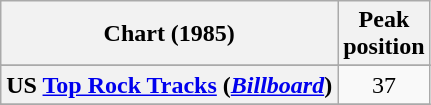<table class="wikitable sortable plainrowheaders">
<tr>
<th>Chart (1985)</th>
<th>Peak<br>position</th>
</tr>
<tr>
</tr>
<tr>
<th scope="row">US <a href='#'>Top Rock Tracks</a> (<em><a href='#'>Billboard</a></em>)</th>
<td style="text-align:center;">37</td>
</tr>
<tr>
</tr>
</table>
